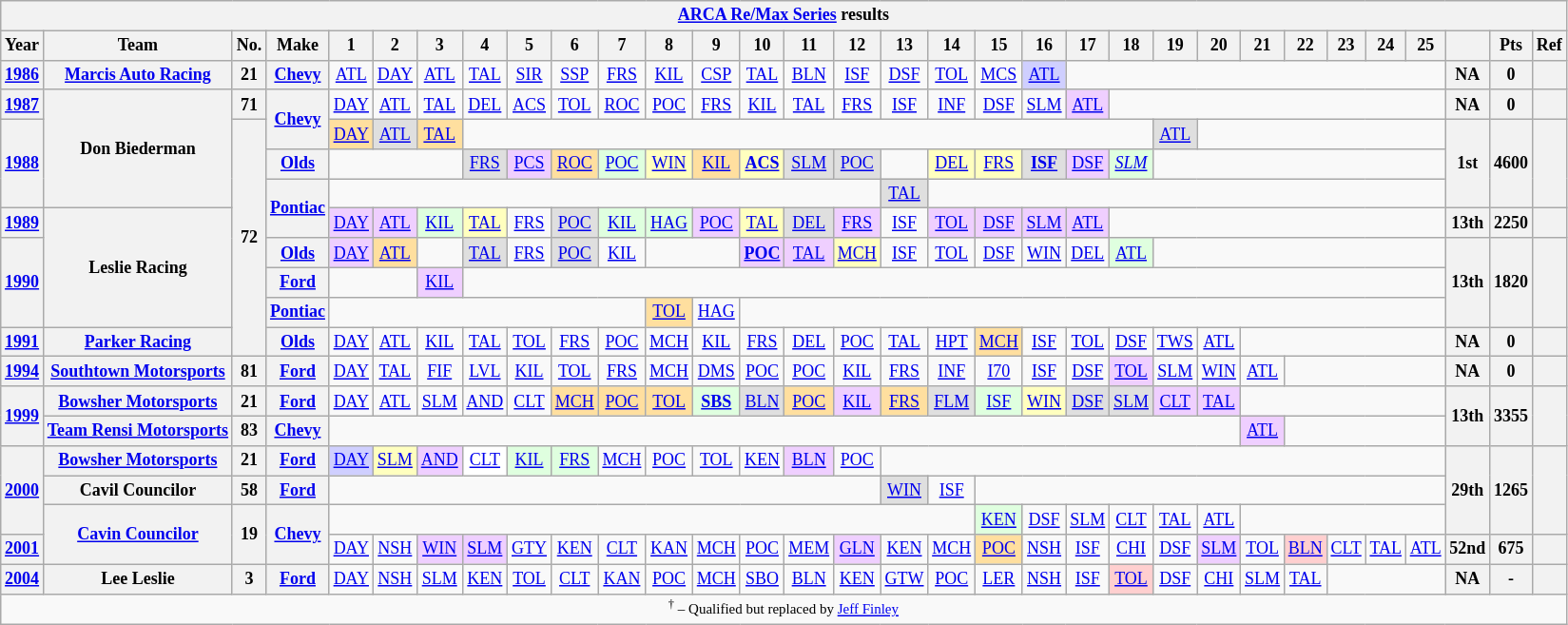<table class="wikitable" style="text-align:center; font-size:75%">
<tr>
<th colspan=32><a href='#'>ARCA Re/Max Series</a> results</th>
</tr>
<tr>
<th>Year</th>
<th>Team</th>
<th>No.</th>
<th>Make</th>
<th>1</th>
<th>2</th>
<th>3</th>
<th>4</th>
<th>5</th>
<th>6</th>
<th>7</th>
<th>8</th>
<th>9</th>
<th>10</th>
<th>11</th>
<th>12</th>
<th>13</th>
<th>14</th>
<th>15</th>
<th>16</th>
<th>17</th>
<th>18</th>
<th>19</th>
<th>20</th>
<th>21</th>
<th>22</th>
<th>23</th>
<th>24</th>
<th>25</th>
<th></th>
<th>Pts</th>
<th>Ref</th>
</tr>
<tr>
<th><a href='#'>1986</a></th>
<th><a href='#'>Marcis Auto Racing</a></th>
<th>21</th>
<th><a href='#'>Chevy</a></th>
<td><a href='#'>ATL</a></td>
<td><a href='#'>DAY</a></td>
<td><a href='#'>ATL</a></td>
<td><a href='#'>TAL</a></td>
<td><a href='#'>SIR</a></td>
<td><a href='#'>SSP</a></td>
<td><a href='#'>FRS</a></td>
<td><a href='#'>KIL</a></td>
<td><a href='#'>CSP</a></td>
<td><a href='#'>TAL</a></td>
<td><a href='#'>BLN</a></td>
<td><a href='#'>ISF</a></td>
<td><a href='#'>DSF</a></td>
<td><a href='#'>TOL</a></td>
<td><a href='#'>MCS</a></td>
<td style="background:#CFCFFF;"><a href='#'>ATL</a><br></td>
<td colspan=9></td>
<th>NA</th>
<th>0</th>
<th></th>
</tr>
<tr>
<th><a href='#'>1987</a></th>
<th rowspan=4>Don Biederman</th>
<th>71</th>
<th rowspan=2><a href='#'>Chevy</a></th>
<td><a href='#'>DAY</a></td>
<td><a href='#'>ATL</a></td>
<td><a href='#'>TAL</a></td>
<td><a href='#'>DEL</a></td>
<td><a href='#'>ACS</a></td>
<td><a href='#'>TOL</a></td>
<td><a href='#'>ROC</a></td>
<td><a href='#'>POC</a></td>
<td><a href='#'>FRS</a></td>
<td><a href='#'>KIL</a></td>
<td><a href='#'>TAL</a></td>
<td><a href='#'>FRS</a></td>
<td><a href='#'>ISF</a></td>
<td><a href='#'>INF</a></td>
<td><a href='#'>DSF</a></td>
<td><a href='#'>SLM</a></td>
<td style="background:#EFCFFF;"><a href='#'>ATL</a><br></td>
<td colspan=8></td>
<th>NA</th>
<th>0</th>
<th></th>
</tr>
<tr>
<th rowspan=3><a href='#'>1988</a></th>
<th rowspan=8>72</th>
<td style="background:#FFDF9F;"><a href='#'>DAY</a><br></td>
<td style="background:#DFDFDF;"><a href='#'>ATL</a><br></td>
<td style="background:#FFDF9F;"><a href='#'>TAL</a><br></td>
<td colspan=15></td>
<td style="background:#DFDFDF;"><a href='#'>ATL</a><br></td>
<td colspan=6></td>
<th rowspan=3>1st</th>
<th rowspan=3>4600</th>
<th rowspan=3></th>
</tr>
<tr>
<th><a href='#'>Olds</a></th>
<td colspan=3></td>
<td style="background:#DFDFDF;"><a href='#'>FRS</a><br></td>
<td style="background:#EFCFFF;"><a href='#'>PCS</a><br></td>
<td style="background:#FFDF9F;"><a href='#'>ROC</a><br></td>
<td style="background:#DFFFDF;"><a href='#'>POC</a><br></td>
<td style="background:#FFFFBF;"><a href='#'>WIN</a><br></td>
<td style="background:#FFDF9F;"><a href='#'>KIL</a><br></td>
<td style="background:#FFFFBF;"><strong><a href='#'>ACS</a></strong><br></td>
<td style="background:#DFDFDF;"><a href='#'>SLM</a><br></td>
<td style="background:#DFDFDF;"><a href='#'>POC</a><br></td>
<td></td>
<td style="background:#FFFFBF;"><a href='#'>DEL</a><br></td>
<td style="background:#FFFFBF;"><a href='#'>FRS</a><br></td>
<td style="background:#DFDFDF;"><strong><a href='#'>ISF</a></strong><br></td>
<td style="background:#EFCFFF;"><a href='#'>DSF</a><br></td>
<td style="background:#DFFFDF;"><em><a href='#'>SLM</a></em><br></td>
<td colspan=7></td>
</tr>
<tr>
<th rowspan=2><a href='#'>Pontiac</a></th>
<td colspan=12></td>
<td style="background:#DFDFDF;"><a href='#'>TAL</a><br></td>
<td colspan=12></td>
</tr>
<tr>
<th><a href='#'>1989</a></th>
<th rowspan=4>Leslie Racing</th>
<td style="background:#EFCFFF;"><a href='#'>DAY</a><br></td>
<td style="background:#EFCFFF;"><a href='#'>ATL</a><br></td>
<td style="background:#DFFFDF;"><a href='#'>KIL</a><br></td>
<td style="background:#FFFFBF;"><a href='#'>TAL</a><br></td>
<td><a href='#'>FRS</a></td>
<td style="background:#DFDFDF;"><a href='#'>POC</a><br></td>
<td style="background:#DFFFDF;"><a href='#'>KIL</a><br></td>
<td style="background:#DFFFDF;"><a href='#'>HAG</a><br></td>
<td style="background:#EFCFFF;"><a href='#'>POC</a><br></td>
<td style="background:#FFFFBF;"><a href='#'>TAL</a><br></td>
<td style="background:#DFDFDF;"><a href='#'>DEL</a><br></td>
<td style="background:#EFCFFF;"><a href='#'>FRS</a><br></td>
<td><a href='#'>ISF</a></td>
<td style="background:#EFCFFF;"><a href='#'>TOL</a><br></td>
<td style="background:#EFCFFF;"><a href='#'>DSF</a><br></td>
<td style="background:#EFCFFF;"><a href='#'>SLM</a><br></td>
<td style="background:#EFCFFF;"><a href='#'>ATL</a><br></td>
<td colspan=8></td>
<th>13th</th>
<th>2250</th>
<th></th>
</tr>
<tr>
<th rowspan=3><a href='#'>1990</a></th>
<th><a href='#'>Olds</a></th>
<td style="background:#EFCFFF;"><a href='#'>DAY</a><br></td>
<td style="background:#FFDF9F;"><a href='#'>ATL</a><br></td>
<td></td>
<td style="background:#DFDFDF;"><a href='#'>TAL</a><br></td>
<td><a href='#'>FRS</a></td>
<td style="background:#DFDFDF;"><a href='#'>POC</a><br></td>
<td><a href='#'>KIL</a></td>
<td colspan=2></td>
<td style="background:#EFCFFF;"><strong><a href='#'>POC</a></strong><br></td>
<td style="background:#EFCFFF;"><a href='#'>TAL</a><br></td>
<td style="background:#FFFFBF;"><a href='#'>MCH</a><br></td>
<td><a href='#'>ISF</a></td>
<td><a href='#'>TOL</a></td>
<td><a href='#'>DSF</a></td>
<td><a href='#'>WIN</a></td>
<td><a href='#'>DEL</a></td>
<td style="background:#DFFFDF;"><a href='#'>ATL</a><br></td>
<td colspan=7></td>
<th rowspan=3>13th</th>
<th rowspan=3>1820</th>
<th rowspan=3></th>
</tr>
<tr>
<th><a href='#'>Ford</a></th>
<td colspan=2></td>
<td style="background:#EFCFFF;"><a href='#'>KIL</a><br></td>
<td colspan=22></td>
</tr>
<tr>
<th><a href='#'>Pontiac</a></th>
<td colspan=7></td>
<td style="background:#FFDF9F;"><a href='#'>TOL</a><br></td>
<td><a href='#'>HAG</a></td>
<td colspan=16></td>
</tr>
<tr>
<th><a href='#'>1991</a></th>
<th><a href='#'>Parker Racing</a></th>
<th><a href='#'>Olds</a></th>
<td><a href='#'>DAY</a></td>
<td><a href='#'>ATL</a></td>
<td><a href='#'>KIL</a></td>
<td><a href='#'>TAL</a></td>
<td><a href='#'>TOL</a></td>
<td><a href='#'>FRS</a></td>
<td><a href='#'>POC</a></td>
<td><a href='#'>MCH</a></td>
<td><a href='#'>KIL</a></td>
<td><a href='#'>FRS</a></td>
<td><a href='#'>DEL</a></td>
<td><a href='#'>POC</a></td>
<td><a href='#'>TAL</a></td>
<td><a href='#'>HPT</a></td>
<td style="background:#FFDF9F;"><a href='#'>MCH</a><br></td>
<td><a href='#'>ISF</a></td>
<td><a href='#'>TOL</a></td>
<td><a href='#'>DSF</a></td>
<td><a href='#'>TWS</a></td>
<td><a href='#'>ATL</a></td>
<td colspan=5></td>
<th>NA</th>
<th>0</th>
<th></th>
</tr>
<tr>
<th><a href='#'>1994</a></th>
<th><a href='#'>Southtown Motorsports</a></th>
<th>81</th>
<th><a href='#'>Ford</a></th>
<td><a href='#'>DAY</a></td>
<td><a href='#'>TAL</a></td>
<td><a href='#'>FIF</a></td>
<td><a href='#'>LVL</a></td>
<td><a href='#'>KIL</a></td>
<td><a href='#'>TOL</a></td>
<td><a href='#'>FRS</a></td>
<td><a href='#'>MCH</a></td>
<td><a href='#'>DMS</a></td>
<td><a href='#'>POC</a></td>
<td><a href='#'>POC</a></td>
<td><a href='#'>KIL</a></td>
<td><a href='#'>FRS</a></td>
<td><a href='#'>INF</a></td>
<td><a href='#'>I70</a></td>
<td><a href='#'>ISF</a></td>
<td><a href='#'>DSF</a></td>
<td style="background:#EFCFFF;"><a href='#'>TOL</a><br></td>
<td><a href='#'>SLM</a></td>
<td><a href='#'>WIN</a></td>
<td><a href='#'>ATL</a></td>
<td colspan=4></td>
<th>NA</th>
<th>0</th>
<th></th>
</tr>
<tr>
<th rowspan=2><a href='#'>1999</a></th>
<th><a href='#'>Bowsher Motorsports</a></th>
<th>21</th>
<th><a href='#'>Ford</a></th>
<td><a href='#'>DAY</a></td>
<td><a href='#'>ATL</a></td>
<td><a href='#'>SLM</a></td>
<td><a href='#'>AND</a></td>
<td><a href='#'>CLT</a></td>
<td style="background:#FFDF9F;"><a href='#'>MCH</a><br></td>
<td style="background:#FFDF9F;"><a href='#'>POC</a><br></td>
<td style="background:#FFDF9F;"><a href='#'>TOL</a><br></td>
<td style="background:#DFFFDF;"><strong><a href='#'>SBS</a></strong><br></td>
<td style="background:#DFDFDF;"><a href='#'>BLN</a><br></td>
<td style="background:#FFDF9F;"><a href='#'>POC</a><br></td>
<td style="background:#EFCFFF;"><a href='#'>KIL</a><br></td>
<td style="background:#FFDF9F;"><a href='#'>FRS</a><br></td>
<td style="background:#DFDFDF;"><a href='#'>FLM</a><br></td>
<td style="background:#DFFFDF;"><a href='#'>ISF</a><br></td>
<td style="background:#FFFFBF;"><a href='#'>WIN</a><br></td>
<td style="background:#DFDFDF;"><a href='#'>DSF</a><br></td>
<td style="background:#DFDFDF;"><a href='#'>SLM</a><br></td>
<td style="background:#EFCFFF;"><a href='#'>CLT</a><br></td>
<td style="background:#EFCFFF;"><a href='#'>TAL</a><br></td>
<td colspan=5></td>
<th rowspan=2>13th</th>
<th rowspan=2>3355</th>
<th rowspan=2></th>
</tr>
<tr>
<th><a href='#'>Team Rensi Motorsports</a></th>
<th>83</th>
<th><a href='#'>Chevy</a></th>
<td colspan=20></td>
<td style="background:#EFCFFF;"><a href='#'>ATL</a><br></td>
<td colspan=4></td>
</tr>
<tr>
<th rowspan=3><a href='#'>2000</a></th>
<th><a href='#'>Bowsher Motorsports</a></th>
<th>21</th>
<th><a href='#'>Ford</a></th>
<td style="background:#CFCFFF;"><a href='#'>DAY</a><br></td>
<td style="background:#FFFFBF;"><a href='#'>SLM</a><br></td>
<td style="background:#EFCFFF;"><a href='#'>AND</a><br></td>
<td style="background:#FFFFFF;"><a href='#'>CLT</a><br></td>
<td style="background:#DFFFDF;"><a href='#'>KIL</a><br></td>
<td style="background:#DFFFDF;"><a href='#'>FRS</a><br></td>
<td><a href='#'>MCH</a></td>
<td><a href='#'>POC</a></td>
<td><a href='#'>TOL</a></td>
<td><a href='#'>KEN</a></td>
<td style="background:#EFCFFF;"><a href='#'>BLN</a><br></td>
<td><a href='#'>POC</a></td>
<td colspan=13></td>
<th rowspan=3>29th</th>
<th rowspan=3>1265</th>
<th rowspan=3></th>
</tr>
<tr>
<th>Cavil Councilor</th>
<th>58</th>
<th><a href='#'>Ford</a></th>
<td colspan=12></td>
<td style="background:#DFDFDF;"><a href='#'>WIN</a><br></td>
<td><a href='#'>ISF</a></td>
<td colspan=11></td>
</tr>
<tr>
<th rowspan=2><a href='#'>Cavin Councilor</a></th>
<th rowspan=2>19</th>
<th rowspan=2><a href='#'>Chevy</a></th>
<td colspan=14></td>
<td style="background:#DFFFDF;"><a href='#'>KEN</a><br></td>
<td><a href='#'>DSF</a></td>
<td><a href='#'>SLM</a></td>
<td><a href='#'>CLT</a></td>
<td><a href='#'>TAL</a></td>
<td><a href='#'>ATL</a></td>
<td colspan=5></td>
</tr>
<tr>
<th><a href='#'>2001</a></th>
<td><a href='#'>DAY</a></td>
<td><a href='#'>NSH</a></td>
<td style="background:#EFCFFF;"><a href='#'>WIN</a><br></td>
<td style="background:#EFCFFF;"><a href='#'>SLM</a><br></td>
<td><a href='#'>GTY</a></td>
<td><a href='#'>KEN</a></td>
<td><a href='#'>CLT</a></td>
<td><a href='#'>KAN</a></td>
<td><a href='#'>MCH</a></td>
<td><a href='#'>POC</a></td>
<td><a href='#'>MEM</a></td>
<td style="background:#EFCFFF;"><a href='#'>GLN</a><br></td>
<td><a href='#'>KEN</a></td>
<td><a href='#'>MCH</a></td>
<td style="background:#FFDF9F;"><a href='#'>POC</a><br></td>
<td><a href='#'>NSH</a></td>
<td><a href='#'>ISF</a></td>
<td><a href='#'>CHI</a></td>
<td><a href='#'>DSF</a></td>
<td style="background:#EFCFFF;"><a href='#'>SLM</a><br></td>
<td><a href='#'>TOL</a></td>
<td style="background:#FFCFCF;"><a href='#'>BLN</a><br></td>
<td><a href='#'>CLT</a></td>
<td><a href='#'>TAL</a></td>
<td><a href='#'>ATL</a></td>
<th>52nd</th>
<th>675</th>
<th></th>
</tr>
<tr>
<th><a href='#'>2004</a></th>
<th>Lee Leslie</th>
<th>3</th>
<th><a href='#'>Ford</a></th>
<td><a href='#'>DAY</a></td>
<td><a href='#'>NSH</a></td>
<td><a href='#'>SLM</a></td>
<td><a href='#'>KEN</a></td>
<td><a href='#'>TOL</a></td>
<td><a href='#'>CLT</a></td>
<td><a href='#'>KAN</a></td>
<td><a href='#'>POC</a></td>
<td><a href='#'>MCH</a></td>
<td><a href='#'>SBO</a></td>
<td><a href='#'>BLN</a></td>
<td><a href='#'>KEN</a></td>
<td><a href='#'>GTW</a></td>
<td><a href='#'>POC</a></td>
<td><a href='#'>LER</a></td>
<td><a href='#'>NSH</a></td>
<td><a href='#'>ISF</a></td>
<td style="background:#FFCFCF;"><a href='#'>TOL</a><br></td>
<td><a href='#'>DSF</a></td>
<td><a href='#'>CHI</a></td>
<td><a href='#'>SLM</a></td>
<td><a href='#'>TAL</a></td>
<td colspan=3></td>
<th>NA</th>
<th>-</th>
<th></th>
</tr>
<tr>
<td colspan=32><small><sup>†</sup> – Qualified but replaced by <a href='#'>Jeff Finley</a></small></td>
</tr>
</table>
